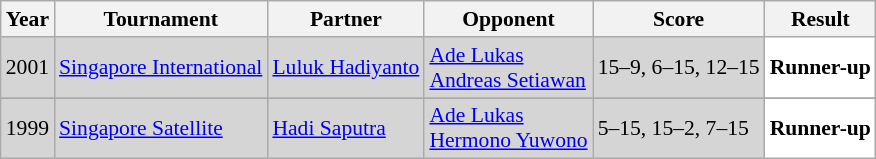<table class="sortable wikitable" style="font-size: 90%;">
<tr>
<th>Year</th>
<th>Tournament</th>
<th>Partner</th>
<th>Opponent</th>
<th>Score</th>
<th>Result</th>
</tr>
<tr style="background:#D5D5D5">
<td align="center">2001</td>
<td align="left"><a href='#'>Singapore International</a></td>
<td align="left"> <a href='#'>Luluk Hadiyanto</a></td>
<td align="left"> <a href='#'>Ade Lukas</a> <br>  <a href='#'>Andreas Setiawan</a></td>
<td align="left">15–9, 6–15, 12–15</td>
<td style="text-align:left; background:white"> <strong>Runner-up</strong></td>
</tr>
<tr>
</tr>
<tr style="background:#D5D5D5">
<td align="center">1999</td>
<td align="left"><a href='#'>Singapore Satellite</a></td>
<td align="left"> <a href='#'>Hadi Saputra</a></td>
<td align="left"> <a href='#'>Ade Lukas</a> <br>  <a href='#'>Hermono Yuwono</a></td>
<td align="left">5–15, 15–2, 7–15</td>
<td style="text-align:left; background:white"> <strong>Runner-up</strong></td>
</tr>
</table>
